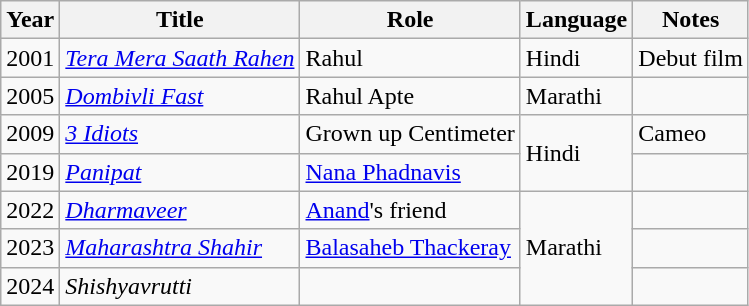<table class="wikitable">
<tr>
<th>Year</th>
<th>Title</th>
<th>Role</th>
<th>Language</th>
<th>Notes</th>
</tr>
<tr>
<td>2001</td>
<td><em><a href='#'>Tera Mera Saath Rahen</a></em></td>
<td>Rahul</td>
<td>Hindi</td>
<td>Debut film</td>
</tr>
<tr>
<td>2005</td>
<td><em><a href='#'>Dombivli Fast</a></em></td>
<td>Rahul Apte</td>
<td>Marathi</td>
<td></td>
</tr>
<tr>
<td>2009</td>
<td><em><a href='#'>3 Idiots</a></em></td>
<td>Grown up Centimeter</td>
<td rowspan="2">Hindi</td>
<td>Cameo</td>
</tr>
<tr>
<td>2019</td>
<td><em><a href='#'>Panipat</a></em></td>
<td><a href='#'>Nana Phadnavis</a></td>
<td></td>
</tr>
<tr>
<td>2022</td>
<td><em><a href='#'>Dharmaveer</a></em></td>
<td><a href='#'>Anand</a>'s friend</td>
<td rowspan="3">Marathi</td>
<td></td>
</tr>
<tr>
<td>2023</td>
<td><em><a href='#'>Maharashtra Shahir</a></em></td>
<td><a href='#'>Balasaheb Thackeray</a></td>
<td></td>
</tr>
<tr>
<td>2024</td>
<td><em>Shishyavrutti</em></td>
<td></td>
<td></td>
</tr>
</table>
